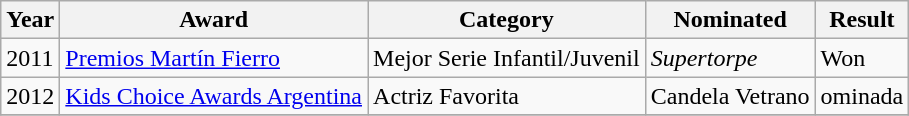<table class="wikitable">
<tr>
<th>Year</th>
<th>Award</th>
<th>Category</th>
<th>Nominated</th>
<th>Result</th>
</tr>
<tr>
<td>2011</td>
<td><a href='#'>Premios Martín Fierro</a></td>
<td>Mejor Serie Infantil/Juvenil</td>
<td><em>Supertorpe</em></td>
<td>Won</td>
</tr>
<tr>
<td>2012</td>
<td><a href='#'>Kids Choice Awards Argentina</a></td>
<td>Actriz Favorita</td>
<td>Candela Vetrano</td>
<td>ominada</td>
</tr>
<tr>
</tr>
</table>
